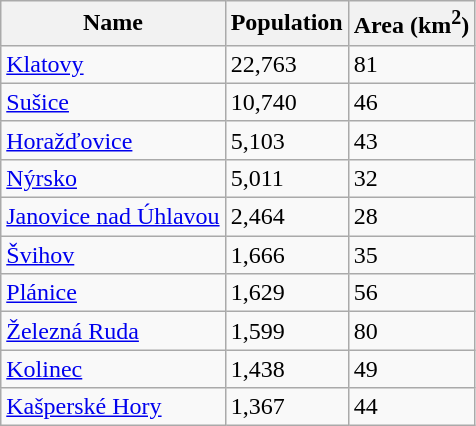<table class="wikitable sortable">
<tr>
<th>Name</th>
<th>Population</th>
<th>Area (km<sup>2</sup>)</th>
</tr>
<tr>
<td><a href='#'>Klatovy</a></td>
<td>22,763</td>
<td>81</td>
</tr>
<tr>
<td><a href='#'>Sušice</a></td>
<td>10,740</td>
<td>46</td>
</tr>
<tr>
<td><a href='#'>Horažďovice</a></td>
<td>5,103</td>
<td>43</td>
</tr>
<tr>
<td><a href='#'>Nýrsko</a></td>
<td>5,011</td>
<td>32</td>
</tr>
<tr>
<td><a href='#'>Janovice nad Úhlavou</a></td>
<td>2,464</td>
<td>28</td>
</tr>
<tr>
<td><a href='#'>Švihov</a></td>
<td>1,666</td>
<td>35</td>
</tr>
<tr>
<td><a href='#'>Plánice</a></td>
<td>1,629</td>
<td>56</td>
</tr>
<tr>
<td><a href='#'>Železná Ruda</a></td>
<td>1,599</td>
<td>80</td>
</tr>
<tr>
<td><a href='#'>Kolinec</a></td>
<td>1,438</td>
<td>49</td>
</tr>
<tr>
<td><a href='#'>Kašperské Hory</a></td>
<td>1,367</td>
<td>44</td>
</tr>
</table>
